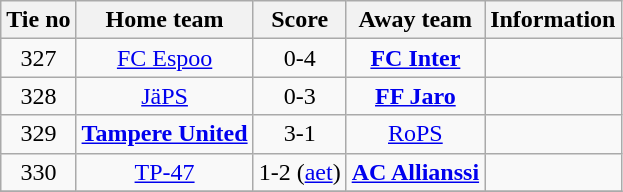<table class="wikitable" style="text-align:center">
<tr>
<th style= width="40px">Tie no</th>
<th style= width="150px">Home team</th>
<th style= width="60px">Score</th>
<th style= width="150px">Away team</th>
<th style= width="30px">Information</th>
</tr>
<tr>
<td>327</td>
<td><a href='#'>FC Espoo</a></td>
<td>0-4</td>
<td><strong><a href='#'>FC Inter</a></strong></td>
<td></td>
</tr>
<tr>
<td>328</td>
<td><a href='#'>JäPS</a></td>
<td>0-3</td>
<td><strong><a href='#'>FF Jaro</a></strong></td>
<td></td>
</tr>
<tr>
<td>329</td>
<td><strong><a href='#'>Tampere United</a></strong></td>
<td>3-1</td>
<td><a href='#'>RoPS</a></td>
<td></td>
</tr>
<tr>
<td>330</td>
<td><a href='#'>TP-47</a></td>
<td>1-2 (<a href='#'>aet</a>)</td>
<td><strong><a href='#'>AC Allianssi</a></strong></td>
<td></td>
</tr>
<tr>
</tr>
</table>
